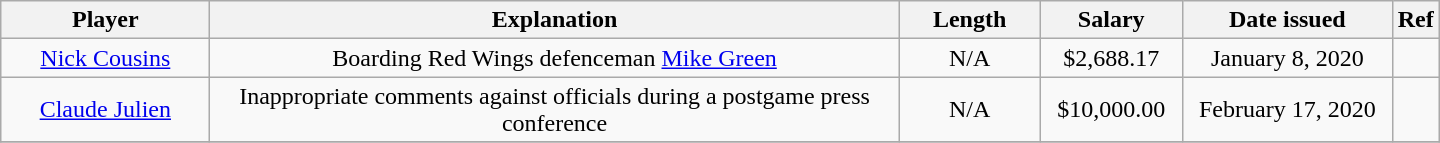<table class="wikitable" style="width:60em; text-align:center;">
<tr>
<th style="width:15%;">Player</th>
<th style="width:50%;">Explanation</th>
<th style="width:10%;">Length</th>
<th style="width:10%;">Salary</th>
<th style="width:15%;">Date issued</th>
<th>Ref</th>
</tr>
<tr>
<td><a href='#'>Nick Cousins</a></td>
<td>Boarding Red Wings defenceman <a href='#'>Mike Green</a></td>
<td>N/A</td>
<td>$2,688.17</td>
<td>January 8, 2020</td>
<td></td>
</tr>
<tr>
<td><a href='#'>Claude Julien</a></td>
<td>Inappropriate comments against officials during a postgame press conference</td>
<td>N/A</td>
<td>$10,000.00</td>
<td>February 17, 2020</td>
<td></td>
</tr>
<tr>
</tr>
</table>
